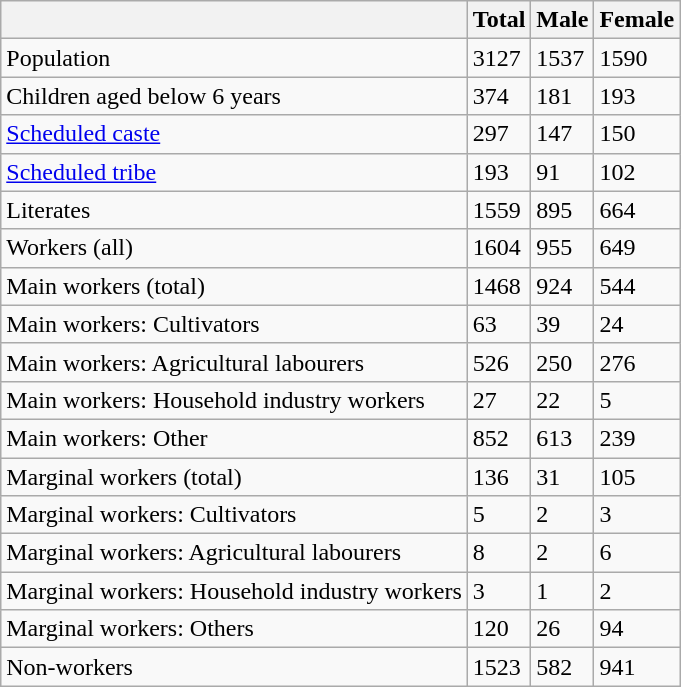<table class="wikitable sortable">
<tr>
<th></th>
<th>Total</th>
<th>Male</th>
<th>Female</th>
</tr>
<tr>
<td>Population</td>
<td>3127</td>
<td>1537</td>
<td>1590</td>
</tr>
<tr>
<td>Children aged below 6 years</td>
<td>374</td>
<td>181</td>
<td>193</td>
</tr>
<tr>
<td><a href='#'>Scheduled caste</a></td>
<td>297</td>
<td>147</td>
<td>150</td>
</tr>
<tr>
<td><a href='#'>Scheduled tribe</a></td>
<td>193</td>
<td>91</td>
<td>102</td>
</tr>
<tr>
<td>Literates</td>
<td>1559</td>
<td>895</td>
<td>664</td>
</tr>
<tr>
<td>Workers (all)</td>
<td>1604</td>
<td>955</td>
<td>649</td>
</tr>
<tr>
<td>Main workers (total)</td>
<td>1468</td>
<td>924</td>
<td>544</td>
</tr>
<tr>
<td>Main workers: Cultivators</td>
<td>63</td>
<td>39</td>
<td>24</td>
</tr>
<tr>
<td>Main workers: Agricultural labourers</td>
<td>526</td>
<td>250</td>
<td>276</td>
</tr>
<tr>
<td>Main workers: Household industry workers</td>
<td>27</td>
<td>22</td>
<td>5</td>
</tr>
<tr>
<td>Main workers: Other</td>
<td>852</td>
<td>613</td>
<td>239</td>
</tr>
<tr>
<td>Marginal workers (total)</td>
<td>136</td>
<td>31</td>
<td>105</td>
</tr>
<tr>
<td>Marginal workers: Cultivators</td>
<td>5</td>
<td>2</td>
<td>3</td>
</tr>
<tr>
<td>Marginal workers: Agricultural labourers</td>
<td>8</td>
<td>2</td>
<td>6</td>
</tr>
<tr>
<td>Marginal workers: Household industry workers</td>
<td>3</td>
<td>1</td>
<td>2</td>
</tr>
<tr>
<td>Marginal workers: Others</td>
<td>120</td>
<td>26</td>
<td>94</td>
</tr>
<tr>
<td>Non-workers</td>
<td>1523</td>
<td>582</td>
<td>941</td>
</tr>
</table>
